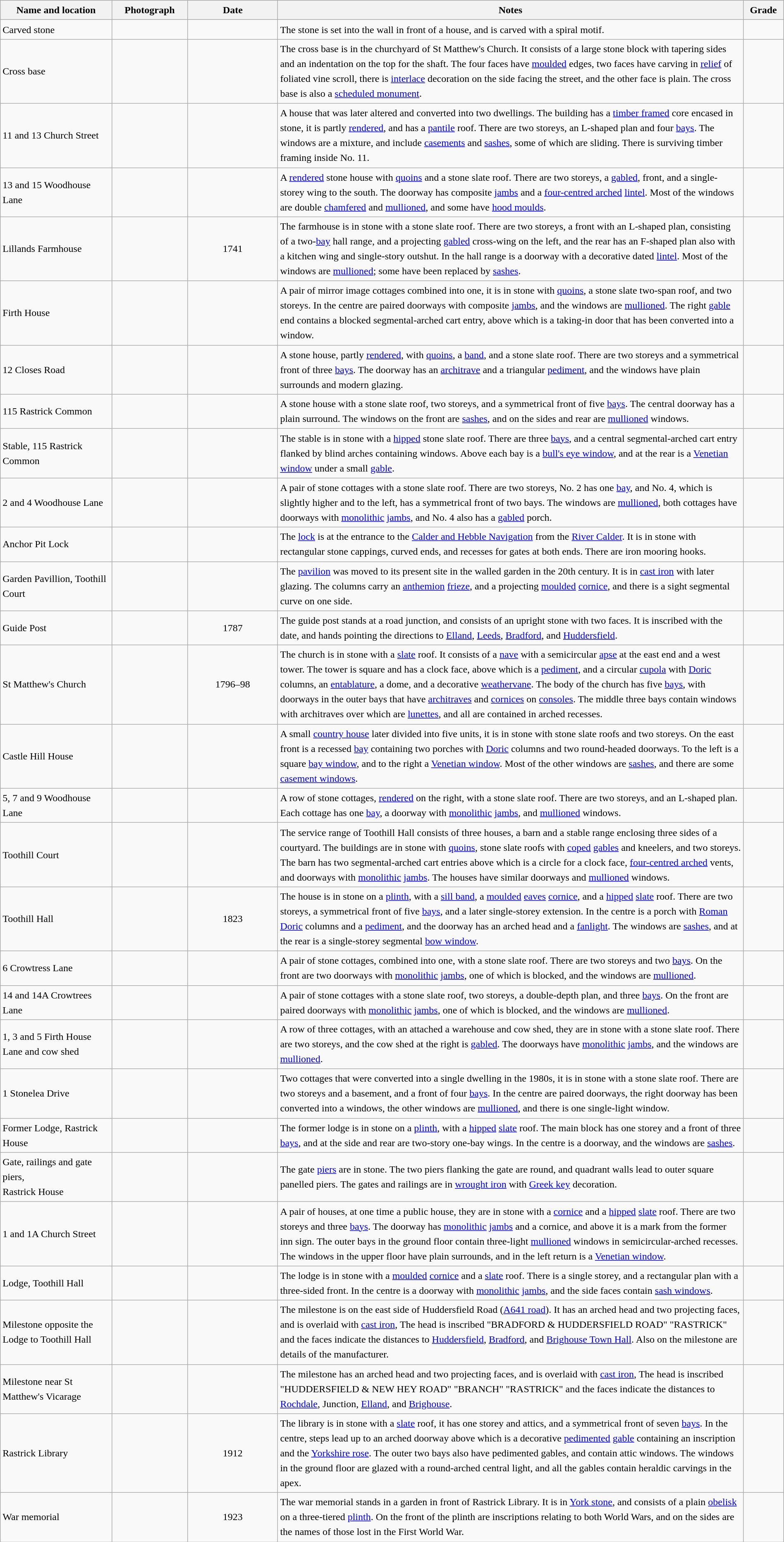<table class="wikitable sortable plainrowheaders" style="width:100%; border:0; text-align:left; line-height:150%;">
<tr>
<th scope="col"  style="width:150px">Name and location</th>
<th scope="col"  style="width:100px" class="unsortable">Photograph</th>
<th scope="col"  style="width:120px">Date</th>
<th scope="col"  style="width:650px" class="unsortable">Notes</th>
<th scope="col"  style="width:50px">Grade</th>
</tr>
<tr>
<td>Carved stone<br><small></small></td>
<td></td>
<td align="center"></td>
<td>The stone is set into the wall in front of a house, and is carved with a spiral motif.</td>
<td align="center" ></td>
</tr>
<tr>
<td>Cross base<br><small></small></td>
<td></td>
<td align="center"></td>
<td>The cross base is in the churchyard of St Matthew's Church.  It consists of a large stone block with tapering sides and an indentation on the top for the shaft.  The four faces have <a href='#'>moulded</a> edges, two faces have carving in <a href='#'>relief</a> of foliated vine scroll, there is <a href='#'>interlace</a> decoration on the side facing the street, and the other face is plain.  The cross base is also a <a href='#'>scheduled monument</a>.</td>
<td align="center" ></td>
</tr>
<tr>
<td>11 and 13 Church Street<br><small></small></td>
<td></td>
<td align="center"></td>
<td>A house that was later altered and converted into two dwellings.  The building has a <a href='#'>timber framed</a> core encased in stone, it is partly <a href='#'>rendered</a>, and has a <a href='#'>pantile</a> roof.  There are two storeys, an L-shaped plan and four <a href='#'>bays</a>.  The windows are a mixture, and include <a href='#'>casements</a> and <a href='#'>sashes</a>, some of which are sliding.  There is surviving timber framing inside No. 11.</td>
<td align="center" ></td>
</tr>
<tr>
<td>13 and 15 Woodhouse Lane<br><small></small></td>
<td></td>
<td align="center"></td>
<td>A <a href='#'>rendered</a> stone house with <a href='#'>quoins</a> and a stone slate roof.  There are two storeys, a <a href='#'>gabled</a>, front, and a single-storey wing to the south.  The doorway has composite <a href='#'>jambs</a> and a <a href='#'>four-centred arched</a> <a href='#'>lintel</a>.  Most of the windows are double <a href='#'>chamfered</a> and <a href='#'>mullioned</a>, and some have <a href='#'>hood moulds</a>.</td>
<td align="center" ></td>
</tr>
<tr>
<td>Lillands Farmhouse<br><small></small></td>
<td></td>
<td align="center">1741</td>
<td>The farmhouse is in stone with a stone slate roof.  There are two storeys, a front with an L-shaped plan, consisting of a two-<a href='#'>bay</a> hall range, and a projecting <a href='#'>gabled</a> cross-wing on the left, and the rear has an F-shaped plan also with a kitchen wing and single-story outshut.  In the hall range is a doorway with a decorative dated <a href='#'>lintel</a>.  Most of the windows are <a href='#'>mullioned</a>; some have been replaced by <a href='#'>sashes</a>.</td>
<td align="center" ></td>
</tr>
<tr>
<td>Firth House<br><small></small></td>
<td></td>
<td align="center"></td>
<td>A pair of mirror image cottages combined into one, it is in stone with <a href='#'>quoins</a>, a stone slate two-span roof, and two storeys.  In the centre are paired doorways with composite <a href='#'>jambs</a>, and the windows are <a href='#'>mullioned</a>.  The right <a href='#'>gable</a> end contains a blocked segmental-arched cart entry, above which is a taking-in door that has been converted into a window.</td>
<td align="center" ></td>
</tr>
<tr>
<td>12 Closes Road<br><small></small></td>
<td></td>
<td align="center"></td>
<td>A stone house, partly <a href='#'>rendered</a>, with <a href='#'>quoins</a>, a <a href='#'>band</a>, and a stone slate roof.  There are two storeys and a symmetrical front of three <a href='#'>bays</a>.  The doorway has an <a href='#'>architrave</a> and a triangular <a href='#'>pediment</a>, and the windows have plain surrounds and modern glazing.</td>
<td align="center" ></td>
</tr>
<tr>
<td>115 Rastrick Common<br><small></small></td>
<td></td>
<td align="center"></td>
<td>A stone house with a stone slate roof, two storeys, and a symmetrical front of five <a href='#'>bays</a>.  The central doorway has a plain surround.  The windows on the front are <a href='#'>sashes</a>, and on the sides and rear are <a href='#'>mullioned</a> windows.</td>
<td align="center" ></td>
</tr>
<tr>
<td>Stable, 115 Rastrick Common<br><small></small></td>
<td></td>
<td align="center"></td>
<td>The stable is in stone with a <a href='#'>hipped</a> stone slate roof.  There are three <a href='#'>bays</a>, and a central segmental-arched cart entry flanked by blind arches containing windows.  Above each bay is a <a href='#'>bull's eye window</a>, and at the rear is a <a href='#'>Venetian window</a> under a small <a href='#'>gable</a>.</td>
<td align="center" ></td>
</tr>
<tr>
<td>2 and 4 Woodhouse Lane<br><small></small></td>
<td></td>
<td align="center"></td>
<td>A pair of stone cottages with a stone slate roof.  There are two storeys, No. 2 has one <a href='#'>bay</a>, and No. 4, which is slightly higher and to the left, has a symmetrical front of two bays.  The windows are <a href='#'>mullioned</a>, both cottages have doorways with <a href='#'>monolithic</a> <a href='#'>jambs</a>, and No. 4 also has a <a href='#'>gabled</a> porch.</td>
<td align="center" ></td>
</tr>
<tr>
<td>Anchor Pit Lock<br><small></small></td>
<td></td>
<td align="center"></td>
<td>The <a href='#'>lock</a> is at the entrance to the <a href='#'>Calder and Hebble Navigation</a> from the <a href='#'>River Calder</a>.  It is in stone with rectangular stone cappings, curved ends, and recesses for gates at both ends.  There are iron mooring hooks.</td>
<td align="center" ></td>
</tr>
<tr>
<td>Garden Pavillion, Toothill Court<br><small></small></td>
<td></td>
<td align="center"></td>
<td>The <a href='#'>pavilion</a> was moved to its present site in the walled garden in the 20th century.  It is in <a href='#'>cast iron</a> with later glazing.  The columns carry an <a href='#'>anthemion</a> <a href='#'>frieze</a>, and a projecting <a href='#'>moulded</a> <a href='#'>cornice</a>, and there is a sight segmental curve on one side.</td>
<td align="center" ></td>
</tr>
<tr>
<td>Guide Post<br><small></small></td>
<td></td>
<td align="center">1787</td>
<td>The guide post stands at a road junction, and consists of an upright stone with two faces.  It is inscribed with the date, and hands pointing the directions to <a href='#'>Elland</a>, <a href='#'>Leeds</a>, <a href='#'>Bradford</a>, and <a href='#'>Huddersfield</a>.</td>
<td align="center" ></td>
</tr>
<tr>
<td>St Matthew's Church<br><small></small></td>
<td></td>
<td align="center">1796–98</td>
<td>The church is in stone with a <a href='#'>slate</a> roof.  It consists of a <a href='#'>nave</a> with a semicircular <a href='#'>apse</a> at the east end and a west tower.  The tower is square and has a clock face, above which is a <a href='#'>pediment</a>, and a circular <a href='#'>cupola</a> with <a href='#'>Doric</a> columns, an <a href='#'>entablature</a>, a dome, and a decorative <a href='#'>weathervane</a>.  The body of the church has five <a href='#'>bays</a>, with doorways in the outer bays that have <a href='#'>architraves</a> and <a href='#'>cornices</a> on <a href='#'>consoles</a>.  The middle three bays contain windows with architraves over which are <a href='#'>lunettes</a>, and all are contained in arched recesses.</td>
<td align="center" ></td>
</tr>
<tr>
<td>Castle Hill House<br><small></small></td>
<td></td>
<td align="center"></td>
<td>A small <a href='#'>country house</a> later divided into five units, it is in stone with stone slate roofs and two storeys.  On the east front is a recessed <a href='#'>bay</a> containing two porches with <a href='#'>Doric</a> columns and two round-headed doorways.  To the left is a square <a href='#'>bay window</a>, and to the right a <a href='#'>Venetian window</a>.  Most of the other windows are <a href='#'>sashes</a>, and there are some <a href='#'>casement windows</a>.</td>
<td align="center" ></td>
</tr>
<tr>
<td>5, 7 and 9 Woodhouse Lane<br><small></small></td>
<td></td>
<td align="center"></td>
<td>A row of stone cottages, <a href='#'>rendered</a> on the right, with a stone slate roof.  There are two storeys, and an L-shaped plan.  Each cottage has one <a href='#'>bay</a>, a doorway with <a href='#'>monolithic</a> <a href='#'>jambs</a>, and <a href='#'>mullioned</a> windows.</td>
<td align="center" ></td>
</tr>
<tr>
<td>Toothill Court<br><small></small></td>
<td></td>
<td align="center"></td>
<td>The service range of Toothill Hall consists of three houses, a barn and a stable range enclosing three sides of a courtyard.  The buildings are in stone with <a href='#'>quoins</a>, stone slate roofs with <a href='#'>coped</a> <a href='#'>gables</a> and kneelers, and two storeys.  The barn has two segmental-arched cart entries above which is a circle for a clock face, <a href='#'>four-centred arched</a> vents, and doorways with <a href='#'>monolithic</a> <a href='#'>jambs</a>.  The houses have similar doorways and <a href='#'>mullioned</a> windows.</td>
<td align="center" ></td>
</tr>
<tr>
<td>Toothill Hall<br><small></small></td>
<td></td>
<td align="center">1823</td>
<td>The house is in stone on a <a href='#'>plinth</a>, with a <a href='#'>sill band</a>, a <a href='#'>moulded</a> <a href='#'>eaves</a> <a href='#'>cornice</a>, and a <a href='#'>hipped</a> <a href='#'>slate</a> roof.  There are two storeys, a symmetrical front of five <a href='#'>bays</a>, and a later single-storey extension.  In the centre is a porch with <a href='#'>Roman Doric</a> columns and a <a href='#'>pediment</a>, and the doorway has an arched head and a <a href='#'>fanlight</a>.  The windows are <a href='#'>sashes</a>, and at the rear is a single-storey segmental <a href='#'>bow window</a>.</td>
<td align="center" ></td>
</tr>
<tr>
<td>6 Crowtress Lane<br><small></small></td>
<td></td>
<td align="center"></td>
<td>A pair of stone cottages, combined into one, with a stone slate roof.  There are two storeys and two <a href='#'>bays</a>.  On the front are two doorways with <a href='#'>monolithic</a> <a href='#'>jambs</a>, one of which is blocked, and the windows are <a href='#'>mullioned</a>.</td>
<td align="center" ></td>
</tr>
<tr>
<td>14 and 14A Crowtrees Lane<br><small></small></td>
<td></td>
<td align="center"></td>
<td>A pair of stone cottages with a stone slate roof, two storeys, a double-depth plan, and three <a href='#'>bays</a>.  On the front are paired doorways with <a href='#'>monolithic</a> <a href='#'>jambs</a>, one of which is blocked, and the windows are <a href='#'>mullioned</a>.</td>
<td align="center" ></td>
</tr>
<tr>
<td>1, 3 and 5 Firth House Lane and cow shed<br><small></small></td>
<td></td>
<td align="center"></td>
<td>A row of three cottages, with an attached a warehouse and cow shed, they are in stone with a stone slate roof.  There are two storeys, and the cow shed at the right is <a href='#'>gabled</a>.  The doorways have <a href='#'>monolithic</a> <a href='#'>jambs</a>, and the windows are <a href='#'>mullioned</a>.</td>
<td align="center" ></td>
</tr>
<tr>
<td>1 Stonelea Drive<br><small></small></td>
<td></td>
<td align="center"></td>
<td>Two cottages that were converted into a single dwelling in the 1980s, it is in stone with a stone slate roof.  There are two storeys and a basement, and a front of four <a href='#'>bays</a>.  In the centre are paired doorways, the right doorway has been converted into a windows, the other windows are <a href='#'>mullioned</a>, and there is one single-light window.</td>
<td align="center" ></td>
</tr>
<tr>
<td>Former Lodge, Rastrick House<br><small></small></td>
<td></td>
<td align="center"></td>
<td>The former lodge is in stone on a <a href='#'>plinth</a>, with a <a href='#'>hipped</a> <a href='#'>slate</a> roof.  The main block has one storey and a front of three <a href='#'>bays</a>, and at the side and rear are two-story one-bay wings.  In the centre is a doorway, and the windows are <a href='#'>sashes</a>.</td>
<td align="center" ></td>
</tr>
<tr>
<td>Gate, railings and gate piers,<br>Rastrick House<br><small></small></td>
<td></td>
<td align="center"></td>
<td>The gate <a href='#'>piers</a> are in stone.  The two piers flanking the gate are round, and quadrant walls lead to outer square panelled piers.  The gates and railings are in <a href='#'>wrought iron</a> with <a href='#'>Greek key</a> decoration.</td>
<td align="center" ></td>
</tr>
<tr>
<td>1 and 1A Church Street<br><small></small></td>
<td></td>
<td align="center"></td>
<td>A pair of houses, at one time a public house, they are in stone with a <a href='#'>cornice</a> and a <a href='#'>hipped</a> <a href='#'>slate</a> roof.  There are two storeys and three <a href='#'>bays</a>.  The doorway has <a href='#'>monolithic</a> <a href='#'>jambs</a> and a cornice, and above it is a mark from the former inn sign.  The outer bays in the ground floor contain three-light <a href='#'>mullioned</a> windows in semicircular-arched recesses.  The windows in the upper floor have plain surrounds, and in the left return is a <a href='#'>Venetian window</a>.</td>
<td align="center" ></td>
</tr>
<tr>
<td>Lodge, Toothill Hall<br><small></small></td>
<td></td>
<td align="center"></td>
<td>The lodge is in stone with a <a href='#'>moulded</a> <a href='#'>cornice</a> and a <a href='#'>slate</a> roof.  There is a single storey, and a rectangular plan with a three-sided front.  In the centre is a doorway with <a href='#'>monolithic</a> <a href='#'>jambs</a>, and the side faces contain <a href='#'>sash windows</a>.</td>
<td align="center" ></td>
</tr>
<tr>
<td>Milestone opposite the Lodge to Toothill Hall<br><small></small></td>
<td></td>
<td align="center"></td>
<td>The milestone is on the east side of Huddersfield Road (<a href='#'>A641 road</a>).  It has an arched head and two projecting faces, and is overlaid with <a href='#'>cast iron</a>,  The head is inscribed "BRADFORD & HUDDERSFIELD ROAD" "RASTRICK" and the faces indicate the distances to <a href='#'>Huddersfield</a>, <a href='#'>Bradford</a>, and <a href='#'>Brighouse Town Hall</a>.  Also on the milestone are details of the manufacturer.</td>
<td align="center" ></td>
</tr>
<tr>
<td>Milestone near St Matthew's Vicarage<br><small></small></td>
<td></td>
<td align="center"></td>
<td>The milestone has an arched head and two projecting faces, and is overlaid with <a href='#'>cast iron</a>,  The head is inscribed "HUDDERSFIELD & NEW HEY ROAD" "BRANCH" "RASTRICK" and the faces indicate the distances to <a href='#'>Rochdale</a>, Junction, <a href='#'>Elland</a>, and <a href='#'>Brighouse</a>.</td>
<td align="center" ></td>
</tr>
<tr>
<td>Rastrick Library<br><small></small></td>
<td></td>
<td align="center">1912</td>
<td>The library is in stone with a <a href='#'>slate</a> roof, it has one storey and attics, and a symmetrical front of seven <a href='#'>bays</a>.  In the centre, steps lead up to an arched doorway above which is a decorative <a href='#'>pedimented</a> <a href='#'>gable</a> containing an inscription and the <a href='#'>Yorkshire rose</a>.  The outer two bays also have pedimented gables, and contain attic windows.  The windows in the ground floor are glazed with a round-arched central light, and all the gables contain heraldic carvings in the apex.</td>
<td align="center" ></td>
</tr>
<tr>
<td>War memorial<br><small></small></td>
<td></td>
<td align="center">1923</td>
<td>The war memorial stands in a garden in front of Rastrick Library.  It is in <a href='#'>York stone</a>, and consists of a plain <a href='#'>obelisk</a> on a three-tiered <a href='#'>plinth</a>.  On the front of the plinth are inscriptions relating to both World Wars, and on the sides are the names of those lost in the First World War.</td>
<td align="center" ></td>
</tr>
<tr>
</tr>
</table>
